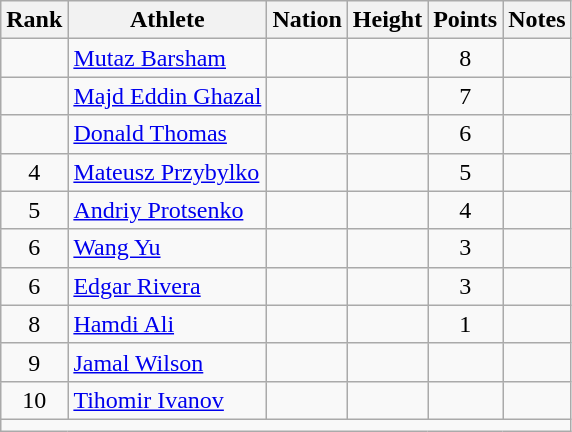<table class="wikitable sortable" style="text-align:center;">
<tr>
<th scope="col" style="width: 10px;">Rank</th>
<th scope="col">Athlete</th>
<th scope="col">Nation</th>
<th scope="col">Height</th>
<th scope="col">Points</th>
<th scope="col">Notes</th>
</tr>
<tr>
<td></td>
<td align=left><a href='#'>Mutaz Barsham</a></td>
<td align=left></td>
<td></td>
<td>8</td>
<td></td>
</tr>
<tr>
<td></td>
<td align=left><a href='#'>Majd Eddin Ghazal</a></td>
<td align=left></td>
<td></td>
<td>7</td>
<td></td>
</tr>
<tr>
<td></td>
<td align=left><a href='#'>Donald Thomas</a></td>
<td align=left></td>
<td></td>
<td>6</td>
<td></td>
</tr>
<tr>
<td>4</td>
<td align=left><a href='#'>Mateusz Przybylko</a></td>
<td align=left></td>
<td></td>
<td>5</td>
<td></td>
</tr>
<tr>
<td>5</td>
<td align=left><a href='#'>Andriy Protsenko</a></td>
<td align=left></td>
<td></td>
<td>4</td>
<td></td>
</tr>
<tr>
<td>6</td>
<td align=left><a href='#'>Wang Yu</a></td>
<td align=left></td>
<td></td>
<td>3</td>
<td></td>
</tr>
<tr>
<td>6</td>
<td align=left><a href='#'>Edgar Rivera</a></td>
<td align=left></td>
<td></td>
<td>3</td>
<td></td>
</tr>
<tr>
<td>8</td>
<td align=left><a href='#'>Hamdi Ali</a></td>
<td align=left></td>
<td></td>
<td>1</td>
<td></td>
</tr>
<tr>
<td>9</td>
<td align=left><a href='#'>Jamal Wilson</a></td>
<td align=left></td>
<td></td>
<td></td>
<td></td>
</tr>
<tr>
<td>10</td>
<td align=left><a href='#'>Tihomir Ivanov</a></td>
<td align=left></td>
<td></td>
<td></td>
<td></td>
</tr>
<tr class="sortbottom">
<td colspan=6></td>
</tr>
</table>
